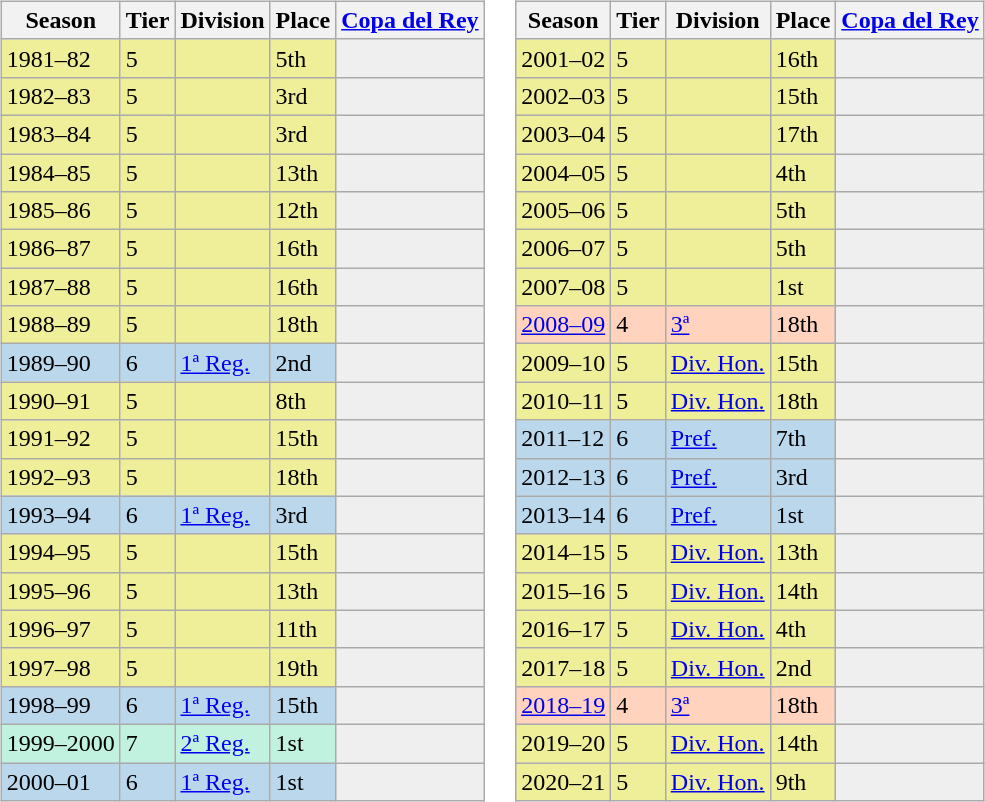<table>
<tr>
<td valign="top" width=0%><br><table class="wikitable">
<tr style="background:#f0f6fa;">
<th>Season</th>
<th>Tier</th>
<th>Division</th>
<th>Place</th>
<th><a href='#'>Copa del Rey</a></th>
</tr>
<tr>
<td style="background:#EFEF99;">1981–82</td>
<td style="background:#EFEF99;">5</td>
<td style="background:#EFEF99;"></td>
<td style="background:#EFEF99;">5th</td>
<th style="background:#efefef;"></th>
</tr>
<tr>
<td style="background:#EFEF99;">1982–83</td>
<td style="background:#EFEF99;">5</td>
<td style="background:#EFEF99;"></td>
<td style="background:#EFEF99;">3rd</td>
<th style="background:#efefef;"></th>
</tr>
<tr>
<td style="background:#EFEF99;">1983–84</td>
<td style="background:#EFEF99;">5</td>
<td style="background:#EFEF99;"></td>
<td style="background:#EFEF99;">3rd</td>
<th style="background:#efefef;"></th>
</tr>
<tr>
<td style="background:#EFEF99;">1984–85</td>
<td style="background:#EFEF99;">5</td>
<td style="background:#EFEF99;"></td>
<td style="background:#EFEF99;">13th</td>
<th style="background:#efefef;"></th>
</tr>
<tr>
<td style="background:#EFEF99;">1985–86</td>
<td style="background:#EFEF99;">5</td>
<td style="background:#EFEF99;"></td>
<td style="background:#EFEF99;">12th</td>
<th style="background:#efefef;"></th>
</tr>
<tr>
<td style="background:#EFEF99;">1986–87</td>
<td style="background:#EFEF99;">5</td>
<td style="background:#EFEF99;"></td>
<td style="background:#EFEF99;">16th</td>
<th style="background:#efefef;"></th>
</tr>
<tr>
<td style="background:#EFEF99;">1987–88</td>
<td style="background:#EFEF99;">5</td>
<td style="background:#EFEF99;"></td>
<td style="background:#EFEF99;">16th</td>
<th style="background:#efefef;"></th>
</tr>
<tr>
<td style="background:#EFEF99;">1988–89</td>
<td style="background:#EFEF99;">5</td>
<td style="background:#EFEF99;"></td>
<td style="background:#EFEF99;">18th</td>
<th style="background:#efefef;"></th>
</tr>
<tr>
<td style="background:#BBD7EC;">1989–90</td>
<td style="background:#BBD7EC;">6</td>
<td style="background:#BBD7EC;"><a href='#'>1ª Reg.</a></td>
<td style="background:#BBD7EC;">2nd</td>
<th style="background:#efefef;"></th>
</tr>
<tr>
<td style="background:#EFEF99;">1990–91</td>
<td style="background:#EFEF99;">5</td>
<td style="background:#EFEF99;"></td>
<td style="background:#EFEF99;">8th</td>
<th style="background:#efefef;"></th>
</tr>
<tr>
<td style="background:#EFEF99;">1991–92</td>
<td style="background:#EFEF99;">5</td>
<td style="background:#EFEF99;"></td>
<td style="background:#EFEF99;">15th</td>
<th style="background:#efefef;"></th>
</tr>
<tr>
<td style="background:#EFEF99;">1992–93</td>
<td style="background:#EFEF99;">5</td>
<td style="background:#EFEF99;"></td>
<td style="background:#EFEF99;">18th</td>
<th style="background:#efefef;"></th>
</tr>
<tr>
<td style="background:#BBD7EC;">1993–94</td>
<td style="background:#BBD7EC;">6</td>
<td style="background:#BBD7EC;"><a href='#'>1ª Reg.</a></td>
<td style="background:#BBD7EC;">3rd</td>
<th style="background:#efefef;"></th>
</tr>
<tr>
<td style="background:#EFEF99;">1994–95</td>
<td style="background:#EFEF99;">5</td>
<td style="background:#EFEF99;"></td>
<td style="background:#EFEF99;">15th</td>
<th style="background:#efefef;"></th>
</tr>
<tr>
<td style="background:#EFEF99;">1995–96</td>
<td style="background:#EFEF99;">5</td>
<td style="background:#EFEF99;"></td>
<td style="background:#EFEF99;">13th</td>
<th style="background:#efefef;"></th>
</tr>
<tr>
<td style="background:#EFEF99;">1996–97</td>
<td style="background:#EFEF99;">5</td>
<td style="background:#EFEF99;"></td>
<td style="background:#EFEF99;">11th</td>
<th style="background:#efefef;"></th>
</tr>
<tr>
<td style="background:#EFEF99;">1997–98</td>
<td style="background:#EFEF99;">5</td>
<td style="background:#EFEF99;"></td>
<td style="background:#EFEF99;">19th</td>
<th style="background:#efefef;"></th>
</tr>
<tr>
<td style="background:#BBD7EC;">1998–99</td>
<td style="background:#BBD7EC;">6</td>
<td style="background:#BBD7EC;"><a href='#'>1ª Reg.</a></td>
<td style="background:#BBD7EC;">15th</td>
<th style="background:#efefef;"></th>
</tr>
<tr>
<td style="background:#C0F2DF;">1999–2000</td>
<td style="background:#C0F2DF;">7</td>
<td style="background:#C0F2DF;"><a href='#'>2ª Reg.</a></td>
<td style="background:#C0F2DF;">1st</td>
<th style="background:#efefef;"></th>
</tr>
<tr>
<td style="background:#BBD7EC;">2000–01</td>
<td style="background:#BBD7EC;">6</td>
<td style="background:#BBD7EC;"><a href='#'>1ª Reg.</a></td>
<td style="background:#BBD7EC;">1st</td>
<th style="background:#efefef;"></th>
</tr>
</table>
</td>
<td valign="top" width=0%><br><table class="wikitable">
<tr style="background:#f0f6fa;">
<th>Season</th>
<th>Tier</th>
<th>Division</th>
<th>Place</th>
<th><a href='#'>Copa del Rey</a></th>
</tr>
<tr>
<td style="background:#EFEF99;">2001–02</td>
<td style="background:#EFEF99;">5</td>
<td style="background:#EFEF99;"></td>
<td style="background:#EFEF99;">16th</td>
<th style="background:#efefef;"></th>
</tr>
<tr>
<td style="background:#EFEF99;">2002–03</td>
<td style="background:#EFEF99;">5</td>
<td style="background:#EFEF99;"></td>
<td style="background:#EFEF99;">15th</td>
<th style="background:#efefef;"></th>
</tr>
<tr>
<td style="background:#EFEF99;">2003–04</td>
<td style="background:#EFEF99;">5</td>
<td style="background:#EFEF99;"></td>
<td style="background:#EFEF99;">17th</td>
<th style="background:#efefef;"></th>
</tr>
<tr>
<td style="background:#EFEF99;">2004–05</td>
<td style="background:#EFEF99;">5</td>
<td style="background:#EFEF99;"></td>
<td style="background:#EFEF99;">4th</td>
<th style="background:#efefef;"></th>
</tr>
<tr>
<td style="background:#EFEF99;">2005–06</td>
<td style="background:#EFEF99;">5</td>
<td style="background:#EFEF99;"></td>
<td style="background:#EFEF99;">5th</td>
<th style="background:#efefef;"></th>
</tr>
<tr>
<td style="background:#EFEF99;">2006–07</td>
<td style="background:#EFEF99;">5</td>
<td style="background:#EFEF99;"></td>
<td style="background:#EFEF99;">5th</td>
<th style="background:#efefef;"></th>
</tr>
<tr>
<td style="background:#EFEF99;">2007–08</td>
<td style="background:#EFEF99;">5</td>
<td style="background:#EFEF99;"></td>
<td style="background:#EFEF99;">1st</td>
<th style="background:#efefef;"></th>
</tr>
<tr>
<td style="background:#FFD3BD;"><a href='#'>2008–09</a></td>
<td style="background:#FFD3BD;">4</td>
<td style="background:#FFD3BD;"><a href='#'>3ª</a></td>
<td style="background:#FFD3BD;">18th</td>
<td style="background:#efefef;"></td>
</tr>
<tr>
<td style="background:#EFEF99;">2009–10</td>
<td style="background:#EFEF99;">5</td>
<td style="background:#EFEF99;"><a href='#'>Div. Hon.</a></td>
<td style="background:#EFEF99;">15th</td>
<th style="background:#efefef;"></th>
</tr>
<tr>
<td style="background:#EFEF99;">2010–11</td>
<td style="background:#EFEF99;">5</td>
<td style="background:#EFEF99;"><a href='#'>Div. Hon.</a></td>
<td style="background:#EFEF99;">18th</td>
<th style="background:#efefef;"></th>
</tr>
<tr>
<td style="background:#BBD7EC;">2011–12</td>
<td style="background:#BBD7EC;">6</td>
<td style="background:#BBD7EC;"><a href='#'>Pref.</a></td>
<td style="background:#BBD7EC;">7th</td>
<th style="background:#efefef;"></th>
</tr>
<tr>
<td style="background:#BBD7EC;">2012–13</td>
<td style="background:#BBD7EC;">6</td>
<td style="background:#BBD7EC;"><a href='#'>Pref.</a></td>
<td style="background:#BBD7EC;">3rd</td>
<th style="background:#efefef;"></th>
</tr>
<tr>
<td style="background:#BBD7EC;">2013–14</td>
<td style="background:#BBD7EC;">6</td>
<td style="background:#BBD7EC;"><a href='#'>Pref.</a></td>
<td style="background:#BBD7EC;">1st</td>
<th style="background:#efefef;"></th>
</tr>
<tr>
<td style="background:#EFEF99;">2014–15</td>
<td style="background:#EFEF99;">5</td>
<td style="background:#EFEF99;"><a href='#'>Div. Hon.</a></td>
<td style="background:#EFEF99;">13th</td>
<th style="background:#efefef;"></th>
</tr>
<tr>
<td style="background:#EFEF99;">2015–16</td>
<td style="background:#EFEF99;">5</td>
<td style="background:#EFEF99;"><a href='#'>Div. Hon.</a></td>
<td style="background:#EFEF99;">14th</td>
<th style="background:#efefef;"></th>
</tr>
<tr>
<td style="background:#EFEF99;">2016–17</td>
<td style="background:#EFEF99;">5</td>
<td style="background:#EFEF99;"><a href='#'>Div. Hon.</a></td>
<td style="background:#EFEF99;">4th</td>
<th style="background:#efefef;"></th>
</tr>
<tr>
<td style="background:#EFEF99;">2017–18</td>
<td style="background:#EFEF99;">5</td>
<td style="background:#EFEF99;"><a href='#'>Div. Hon.</a></td>
<td style="background:#EFEF99;">2nd</td>
<th style="background:#efefef;"></th>
</tr>
<tr>
<td style="background:#FFD3BD;"><a href='#'>2018–19</a></td>
<td style="background:#FFD3BD;">4</td>
<td style="background:#FFD3BD;"><a href='#'>3ª</a></td>
<td style="background:#FFD3BD;">18th</td>
<th style="background:#efefef;"></th>
</tr>
<tr>
<td style="background:#EFEF99;">2019–20</td>
<td style="background:#EFEF99;">5</td>
<td style="background:#EFEF99;"><a href='#'>Div. Hon.</a></td>
<td style="background:#EFEF99;">14th</td>
<th style="background:#efefef;"></th>
</tr>
<tr>
<td style="background:#EFEF99;">2020–21</td>
<td style="background:#EFEF99;">5</td>
<td style="background:#EFEF99;"><a href='#'>Div. Hon.</a></td>
<td style="background:#EFEF99;">9th</td>
<th style="background:#efefef;"></th>
</tr>
</table>
</td>
</tr>
</table>
